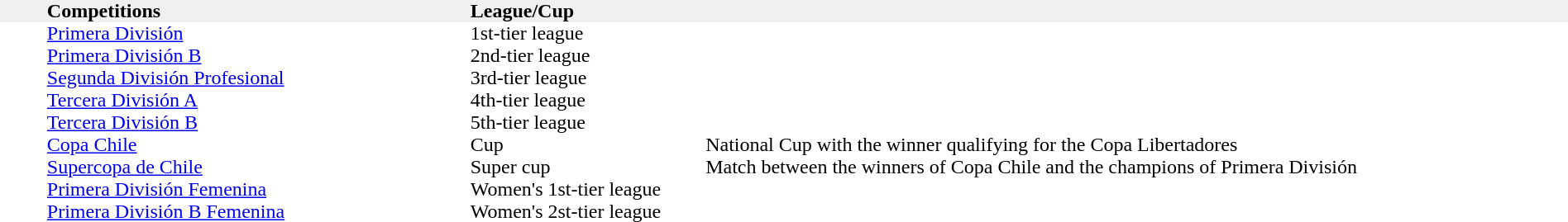<table width="100%" cellspacing="0" cellpadding="0">
<tr bgcolor="F0F0F0">
<th width="3%" align="left"></th>
<th width="27%" align="left">Competitions</th>
<th width="15%" align="left">League/Cup</th>
<th width="55%" align="left"></th>
</tr>
<tr>
<td></td>
<td><a href='#'>Primera División</a></td>
<td>1st-tier league</td>
<td></td>
</tr>
<tr>
<td></td>
<td><a href='#'>Primera División B</a></td>
<td>2nd-tier league</td>
<td></td>
</tr>
<tr>
<td></td>
<td><a href='#'>Segunda División Profesional</a></td>
<td>3rd-tier league</td>
<td></td>
</tr>
<tr>
<td></td>
<td><a href='#'>Tercera División A</a></td>
<td>4th-tier league</td>
<td></td>
</tr>
<tr>
<td></td>
<td><a href='#'>Tercera División B</a></td>
<td>5th-tier league</td>
<td></td>
</tr>
<tr>
<td></td>
<td><a href='#'>Copa Chile</a></td>
<td>Cup</td>
<td>National Cup with the winner qualifying for the Copa Libertadores</td>
</tr>
<tr>
<td></td>
<td><a href='#'>Supercopa de Chile</a></td>
<td>Super cup</td>
<td>Match between the winners of Copa Chile and the champions of Primera División</td>
</tr>
<tr>
<td></td>
<td><a href='#'>Primera División Femenina</a></td>
<td>Women's 1st-tier league</td>
<td></td>
</tr>
<tr>
<td></td>
<td><a href='#'>Primera División B Femenina</a></td>
<td>Women's 2st-tier league</td>
<td></td>
</tr>
</table>
